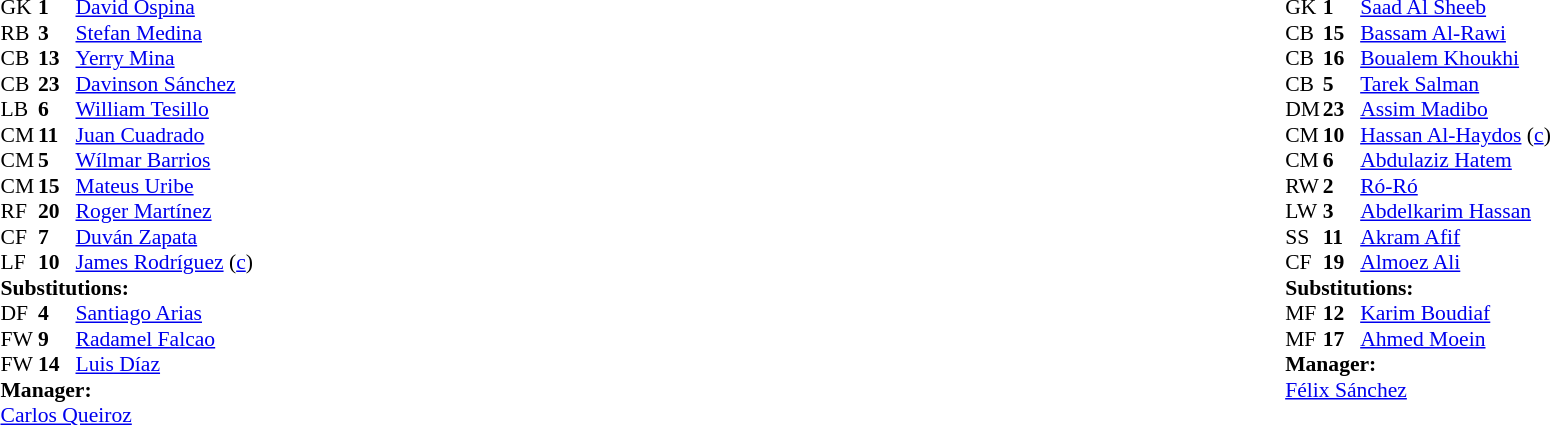<table width="100%">
<tr>
<td valign="top" width="40%"><br><table style="font-size:90%" cellspacing="0" cellpadding="0">
<tr>
<th width=25></th>
<th width=25></th>
</tr>
<tr>
<td>GK</td>
<td><strong>1</strong></td>
<td><a href='#'>David Ospina</a></td>
</tr>
<tr>
<td>RB</td>
<td><strong>3</strong></td>
<td><a href='#'>Stefan Medina</a></td>
<td></td>
<td></td>
</tr>
<tr>
<td>CB</td>
<td><strong>13</strong></td>
<td><a href='#'>Yerry Mina</a></td>
</tr>
<tr>
<td>CB</td>
<td><strong>23</strong></td>
<td><a href='#'>Davinson Sánchez</a></td>
</tr>
<tr>
<td>LB</td>
<td><strong>6</strong></td>
<td><a href='#'>William Tesillo</a></td>
</tr>
<tr>
<td>CM</td>
<td><strong>11</strong></td>
<td><a href='#'>Juan Cuadrado</a></td>
<td></td>
<td></td>
</tr>
<tr>
<td>CM</td>
<td><strong>5</strong></td>
<td><a href='#'>Wílmar Barrios</a></td>
</tr>
<tr>
<td>CM</td>
<td><strong>15</strong></td>
<td><a href='#'>Mateus Uribe</a></td>
<td></td>
</tr>
<tr>
<td>RF</td>
<td><strong>20</strong></td>
<td><a href='#'>Roger Martínez</a></td>
<td></td>
<td></td>
</tr>
<tr>
<td>CF</td>
<td><strong>7</strong></td>
<td><a href='#'>Duván Zapata</a></td>
</tr>
<tr>
<td>LF</td>
<td><strong>10</strong></td>
<td><a href='#'>James Rodríguez</a> (<a href='#'>c</a>)</td>
</tr>
<tr>
<td colspan=3><strong>Substitutions:</strong></td>
</tr>
<tr>
<td>DF</td>
<td><strong>4</strong></td>
<td><a href='#'>Santiago Arias</a></td>
<td></td>
<td></td>
</tr>
<tr>
<td>FW</td>
<td><strong>9</strong></td>
<td><a href='#'>Radamel Falcao</a></td>
<td></td>
<td></td>
</tr>
<tr>
<td>FW</td>
<td><strong>14</strong></td>
<td><a href='#'>Luis Díaz</a></td>
<td></td>
<td></td>
</tr>
<tr>
<td colspan=3><strong>Manager:</strong></td>
</tr>
<tr>
<td colspan=3> <a href='#'>Carlos Queiroz</a></td>
</tr>
</table>
</td>
<td valign="top"></td>
<td valign="top" width="50%"><br><table style="font-size:90%; margin:auto" cellspacing="0" cellpadding="0">
<tr>
<th width=25></th>
<th width=25></th>
</tr>
<tr>
<td>GK</td>
<td><strong>1</strong></td>
<td><a href='#'>Saad Al Sheeb</a></td>
</tr>
<tr>
<td>CB</td>
<td><strong>15</strong></td>
<td><a href='#'>Bassam Al-Rawi</a></td>
</tr>
<tr>
<td>CB</td>
<td><strong>16</strong></td>
<td><a href='#'>Boualem Khoukhi</a></td>
</tr>
<tr>
<td>CB</td>
<td><strong>5</strong></td>
<td><a href='#'>Tarek Salman</a></td>
</tr>
<tr>
<td>DM</td>
<td><strong>23</strong></td>
<td><a href='#'>Assim Madibo</a></td>
<td></td>
</tr>
<tr>
<td>CM</td>
<td><strong>10</strong></td>
<td><a href='#'>Hassan Al-Haydos</a> (<a href='#'>c</a>)</td>
<td></td>
<td></td>
</tr>
<tr>
<td>CM</td>
<td><strong>6</strong></td>
<td><a href='#'>Abdulaziz Hatem</a></td>
<td></td>
<td></td>
</tr>
<tr>
<td>RW</td>
<td><strong>2</strong></td>
<td><a href='#'>Ró-Ró</a></td>
<td></td>
</tr>
<tr>
<td>LW</td>
<td><strong>3</strong></td>
<td><a href='#'>Abdelkarim Hassan</a></td>
<td></td>
</tr>
<tr>
<td>SS</td>
<td><strong>11</strong></td>
<td><a href='#'>Akram Afif</a></td>
<td></td>
</tr>
<tr>
<td>CF</td>
<td><strong>19</strong></td>
<td><a href='#'>Almoez Ali</a></td>
</tr>
<tr>
<td colspan=3><strong>Substitutions:</strong></td>
</tr>
<tr>
<td>MF</td>
<td><strong>12</strong></td>
<td><a href='#'>Karim Boudiaf</a></td>
<td></td>
<td></td>
</tr>
<tr>
<td>MF</td>
<td><strong>17</strong></td>
<td><a href='#'>Ahmed Moein</a></td>
<td></td>
<td></td>
</tr>
<tr>
<td colspan=3><strong>Manager:</strong></td>
</tr>
<tr>
<td colspan=3> <a href='#'>Félix Sánchez</a></td>
</tr>
</table>
</td>
</tr>
</table>
